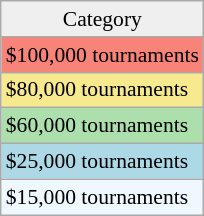<table class=wikitable style=font-size:90%;>
<tr align=center>
<td style="background:#efefef;">Category</td>
</tr>
<tr style="background:#f88379;">
<td>$100,000 tournaments</td>
</tr>
<tr style="background:#f7e98e;">
<td>$80,000 tournaments</td>
</tr>
<tr style="background:#addfad;">
<td>$60,000 tournaments</td>
</tr>
<tr style="background:lightblue;">
<td>$25,000 tournaments</td>
</tr>
<tr style="background:#f0f8ff;">
<td>$15,000 tournaments</td>
</tr>
</table>
